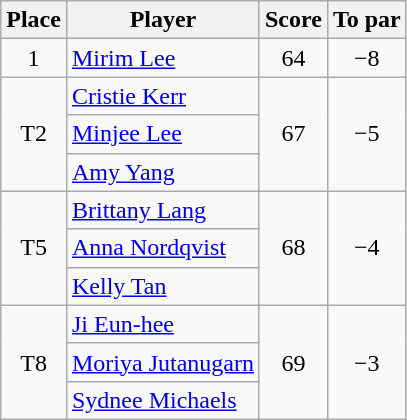<table class="wikitable">
<tr>
<th>Place</th>
<th>Player</th>
<th>Score</th>
<th>To par</th>
</tr>
<tr>
<td align=center>1</td>
<td> <a href='#'>Mirim Lee</a></td>
<td align=center>64</td>
<td align=center>−8</td>
</tr>
<tr>
<td rowspan=3 align=center>T2</td>
<td> <a href='#'>Cristie Kerr</a></td>
<td rowspan=3 align=center>67</td>
<td rowspan=3 align=center>−5</td>
</tr>
<tr>
<td> <a href='#'>Minjee Lee</a></td>
</tr>
<tr>
<td> <a href='#'>Amy Yang</a></td>
</tr>
<tr>
<td rowspan=3 align=center>T5</td>
<td> <a href='#'>Brittany Lang</a></td>
<td rowspan=3 align=center>68</td>
<td rowspan=3 align=center>−4</td>
</tr>
<tr>
<td> <a href='#'>Anna Nordqvist</a></td>
</tr>
<tr>
<td> <a href='#'>Kelly Tan</a></td>
</tr>
<tr>
<td rowspan=3 align=center>T8</td>
<td> <a href='#'>Ji Eun-hee</a></td>
<td rowspan=3 align=center>69</td>
<td rowspan=3 align=center>−3</td>
</tr>
<tr>
<td> <a href='#'>Moriya Jutanugarn</a></td>
</tr>
<tr>
<td> <a href='#'>Sydnee Michaels</a></td>
</tr>
</table>
